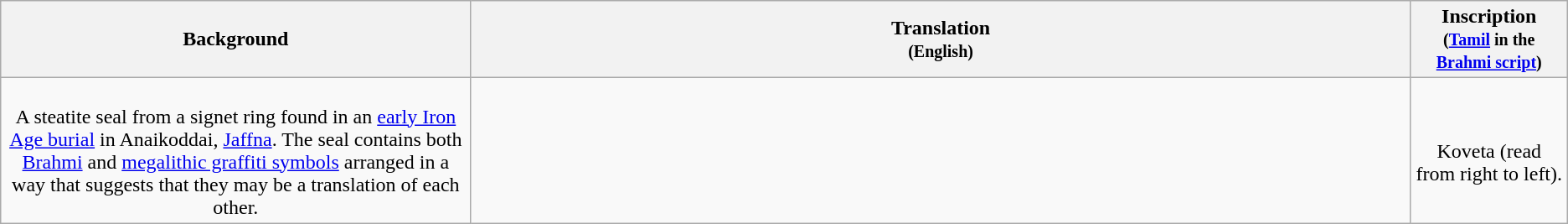<table class="wikitable centre">
<tr>
<th scope="col" align=left>Background<br></th>
<th>Translation<br><small>(English)</small></th>
<th>Inscription<br><small>(<a href='#'>Tamil</a> in the <a href='#'>Brahmi script</a>)</small></th>
</tr>
<tr>
<td align=center width="30%"><br>A steatite seal from a signet ring found in an <a href='#'>early Iron Age burial</a> in Anaikoddai, <a href='#'>Jaffna</a>.
The seal contains both <a href='#'>Brahmi</a> and <a href='#'>megalithic graffiti symbols</a> arranged in a way that suggests that they may be a translation of each other.</td>
<td align=left><br></td>
<td align=center width="10%"><br>
Koveta (read from right to left).</td>
</tr>
</table>
